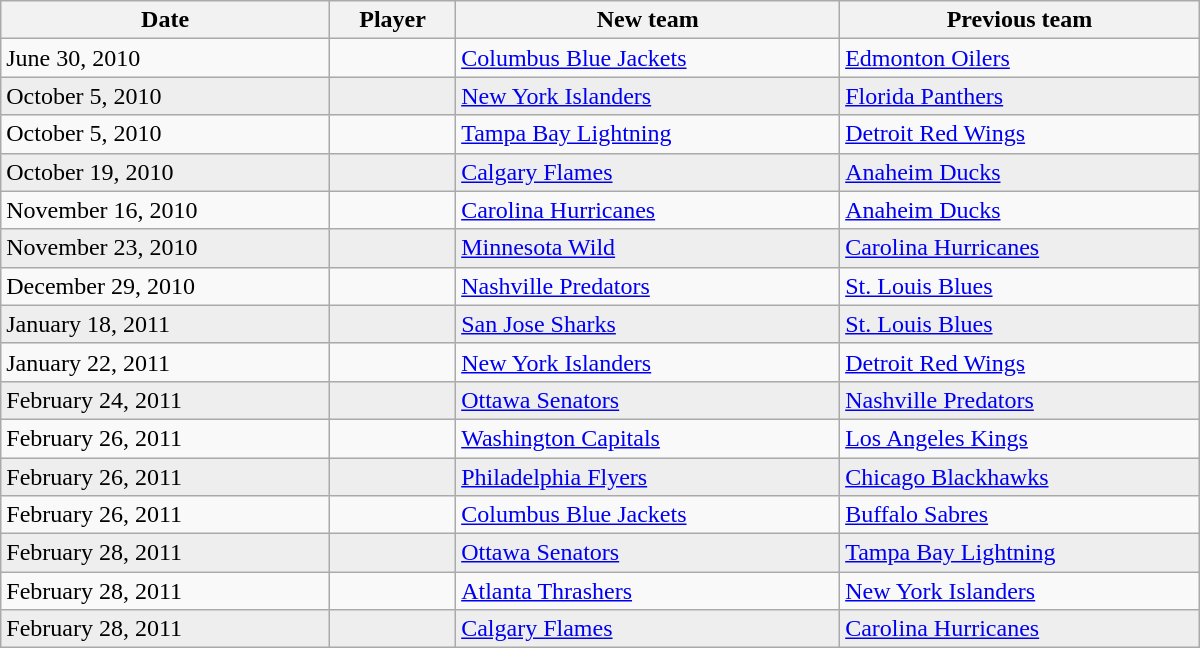<table class="wikitable sortable" style="border:1px solid #999999; width:800px;">
<tr>
<th>Date</th>
<th>Player</th>
<th>New team</th>
<th>Previous team</th>
</tr>
<tr>
<td>June 30, 2010</td>
<td></td>
<td><a href='#'>Columbus Blue Jackets</a></td>
<td><a href='#'>Edmonton Oilers</a></td>
</tr>
<tr bgcolor="eeeeee">
<td>October 5, 2010</td>
<td></td>
<td><a href='#'>New York Islanders</a></td>
<td><a href='#'>Florida Panthers</a></td>
</tr>
<tr>
<td>October 5, 2010</td>
<td></td>
<td><a href='#'>Tampa Bay Lightning</a></td>
<td><a href='#'>Detroit Red Wings</a></td>
</tr>
<tr bgcolor="eeeeee">
<td>October 19, 2010</td>
<td></td>
<td><a href='#'>Calgary Flames</a></td>
<td><a href='#'>Anaheim Ducks</a></td>
</tr>
<tr>
<td>November 16, 2010</td>
<td></td>
<td><a href='#'>Carolina Hurricanes</a></td>
<td><a href='#'>Anaheim Ducks</a></td>
</tr>
<tr bgcolor="eeeeee">
<td>November 23, 2010</td>
<td></td>
<td><a href='#'>Minnesota Wild</a></td>
<td><a href='#'>Carolina Hurricanes</a></td>
</tr>
<tr>
<td>December 29, 2010</td>
<td></td>
<td><a href='#'>Nashville Predators</a></td>
<td><a href='#'>St. Louis Blues</a></td>
</tr>
<tr bgcolor="eeeeee">
<td>January 18, 2011</td>
<td></td>
<td><a href='#'>San Jose Sharks</a></td>
<td><a href='#'>St. Louis Blues</a></td>
</tr>
<tr>
<td>January 22, 2011</td>
<td></td>
<td><a href='#'>New York Islanders</a></td>
<td><a href='#'>Detroit Red Wings</a></td>
</tr>
<tr bgcolor="eeeeee">
<td>February 24, 2011</td>
<td></td>
<td><a href='#'>Ottawa Senators</a></td>
<td><a href='#'>Nashville Predators</a></td>
</tr>
<tr>
<td>February 26, 2011</td>
<td></td>
<td><a href='#'>Washington Capitals</a></td>
<td><a href='#'>Los Angeles Kings</a></td>
</tr>
<tr bgcolor="eeeeee">
<td>February 26, 2011</td>
<td></td>
<td><a href='#'>Philadelphia Flyers</a></td>
<td><a href='#'>Chicago Blackhawks</a></td>
</tr>
<tr>
<td>February 26, 2011</td>
<td></td>
<td><a href='#'>Columbus Blue Jackets</a></td>
<td><a href='#'>Buffalo Sabres</a></td>
</tr>
<tr bgcolor="eeeeee">
<td>February 28, 2011</td>
<td></td>
<td><a href='#'>Ottawa Senators</a></td>
<td><a href='#'>Tampa Bay Lightning</a></td>
</tr>
<tr>
<td>February 28, 2011</td>
<td></td>
<td><a href='#'>Atlanta Thrashers</a></td>
<td><a href='#'>New York Islanders</a></td>
</tr>
<tr bgcolor="eeeeee">
<td>February 28, 2011</td>
<td></td>
<td><a href='#'>Calgary Flames</a></td>
<td><a href='#'>Carolina Hurricanes</a></td>
</tr>
</table>
